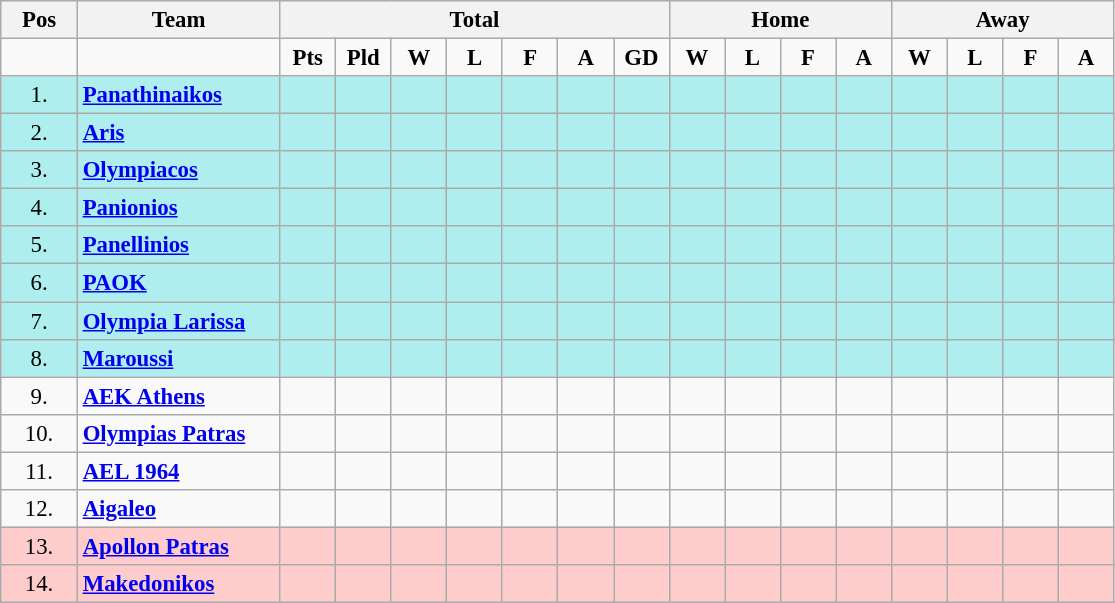<table class="wikitable" style="text-align: center; font-size:95%">
<tr>
<th width="44">Pos</th>
<th width="128">Team</th>
<th colspan=7>Total</th>
<th colspan=4>Home</th>
<th colspan=4>Away</th>
</tr>
<tr>
<td></td>
<td></td>
<td width="30"><strong>Pts</strong></td>
<td width="30"><strong>Pld</strong></td>
<td width="30"><strong>W</strong></td>
<td width="30"><strong>L</strong></td>
<td width="30"><strong>F</strong></td>
<td width="30"><strong>A</strong></td>
<td width="30"><strong>GD</strong></td>
<td width="30"><strong>W</strong></td>
<td width="30"><strong>L</strong></td>
<td width="30"><strong>F</strong></td>
<td width="30"><strong>A</strong></td>
<td width="30"><strong>W</strong></td>
<td width="30"><strong>L</strong></td>
<td width="30"><strong>F</strong></td>
<td width="30"><strong>A</strong></td>
</tr>
<tr bgcolor="afeeee">
<td>1.</td>
<td align="left"><strong><a href='#'>Panathinaikos</a></strong></td>
<td></td>
<td></td>
<td></td>
<td></td>
<td></td>
<td></td>
<td></td>
<td></td>
<td></td>
<td></td>
<td></td>
<td></td>
<td></td>
<td></td>
<td></td>
</tr>
<tr bgcolor="afeeee">
<td>2.</td>
<td align="left"><strong><a href='#'>Aris</a></strong></td>
<td></td>
<td></td>
<td></td>
<td></td>
<td></td>
<td></td>
<td></td>
<td></td>
<td></td>
<td></td>
<td></td>
<td></td>
<td></td>
<td></td>
<td></td>
</tr>
<tr bgcolor="afeeee">
<td>3.</td>
<td align="left"><strong><a href='#'>Olympiacos</a></strong></td>
<td></td>
<td></td>
<td></td>
<td></td>
<td></td>
<td></td>
<td></td>
<td></td>
<td></td>
<td></td>
<td></td>
<td></td>
<td></td>
<td></td>
<td></td>
</tr>
<tr bgcolor="afeeee">
<td>4.</td>
<td align="left"><strong><a href='#'>Panionios</a></strong></td>
<td></td>
<td></td>
<td></td>
<td></td>
<td></td>
<td></td>
<td></td>
<td></td>
<td></td>
<td></td>
<td></td>
<td></td>
<td></td>
<td></td>
<td></td>
</tr>
<tr bgcolor="afeeee">
<td>5.</td>
<td align="left"><strong><a href='#'>Panellinios</a></strong></td>
<td></td>
<td></td>
<td></td>
<td></td>
<td></td>
<td></td>
<td></td>
<td></td>
<td></td>
<td></td>
<td></td>
<td></td>
<td></td>
<td></td>
<td></td>
</tr>
<tr bgcolor="afeeee">
<td>6.</td>
<td align="left"><strong><a href='#'>PAOK</a></strong></td>
<td></td>
<td></td>
<td></td>
<td></td>
<td></td>
<td></td>
<td></td>
<td></td>
<td></td>
<td></td>
<td></td>
<td></td>
<td></td>
<td></td>
<td></td>
</tr>
<tr bgcolor="afeeee">
<td>7.</td>
<td align="left"><strong><a href='#'>Olympia Larissa</a></strong></td>
<td></td>
<td></td>
<td></td>
<td></td>
<td></td>
<td></td>
<td></td>
<td></td>
<td></td>
<td></td>
<td></td>
<td></td>
<td></td>
<td></td>
<td></td>
</tr>
<tr bgcolor="afeeee">
<td>8.</td>
<td align="left"><strong><a href='#'>Maroussi</a></strong></td>
<td></td>
<td></td>
<td></td>
<td></td>
<td></td>
<td></td>
<td></td>
<td></td>
<td></td>
<td></td>
<td></td>
<td></td>
<td></td>
<td></td>
<td></td>
</tr>
<tr>
<td>9.</td>
<td align="left"><strong><a href='#'>AEK Athens</a></strong></td>
<td></td>
<td></td>
<td></td>
<td></td>
<td></td>
<td></td>
<td></td>
<td></td>
<td></td>
<td></td>
<td></td>
<td></td>
<td></td>
<td></td>
<td></td>
</tr>
<tr>
<td>10.</td>
<td align="left"><strong><a href='#'>Olympias Patras</a></strong></td>
<td></td>
<td></td>
<td></td>
<td></td>
<td></td>
<td></td>
<td></td>
<td></td>
<td></td>
<td></td>
<td></td>
<td></td>
<td></td>
<td></td>
<td></td>
</tr>
<tr>
<td>11.</td>
<td align="left"><strong><a href='#'>AEL 1964</a></strong></td>
<td></td>
<td></td>
<td></td>
<td></td>
<td></td>
<td></td>
<td></td>
<td></td>
<td></td>
<td></td>
<td></td>
<td></td>
<td></td>
<td></td>
<td></td>
</tr>
<tr>
<td>12.</td>
<td align="left"><strong><a href='#'>Aigaleo</a></strong></td>
<td></td>
<td></td>
<td></td>
<td></td>
<td></td>
<td></td>
<td></td>
<td></td>
<td></td>
<td></td>
<td></td>
<td></td>
<td></td>
<td></td>
<td></td>
</tr>
<tr bgcolor="#FFCCCC">
<td>13.</td>
<td align="left"><strong><a href='#'>Apollon Patras</a></strong></td>
<td></td>
<td></td>
<td></td>
<td></td>
<td></td>
<td></td>
<td></td>
<td></td>
<td></td>
<td></td>
<td></td>
<td></td>
<td></td>
<td></td>
<td></td>
</tr>
<tr bgcolor="#FFCCCC">
<td>14.</td>
<td align="left"><strong><a href='#'>Makedonikos</a></strong></td>
<td></td>
<td></td>
<td></td>
<td></td>
<td></td>
<td></td>
<td></td>
<td></td>
<td></td>
<td></td>
<td></td>
<td></td>
<td></td>
<td></td>
<td></td>
</tr>
</table>
